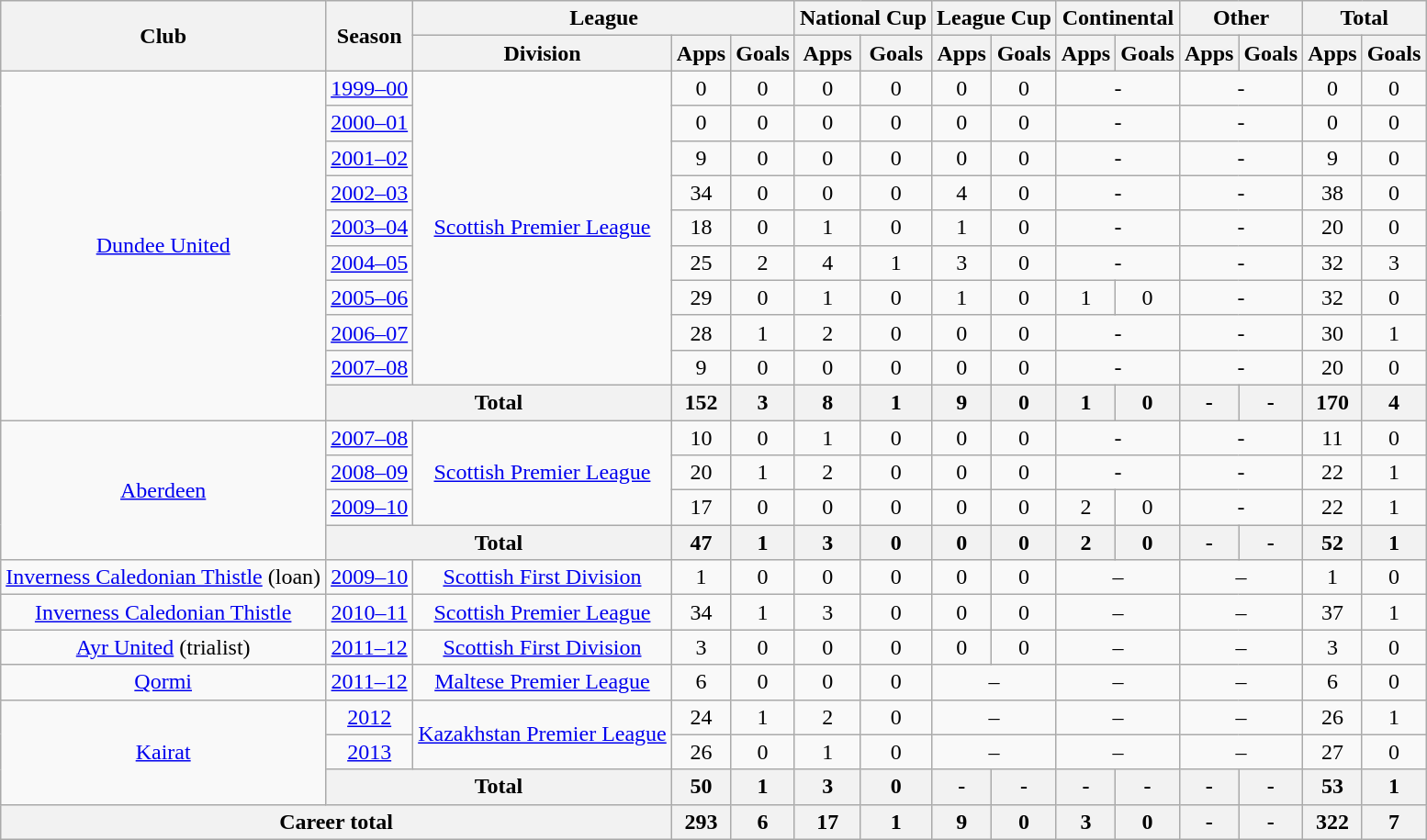<table class="wikitable" style="text-align: center;">
<tr>
<th rowspan="2">Club</th>
<th rowspan="2">Season</th>
<th colspan="3">League</th>
<th colspan="2">National Cup</th>
<th colspan="2">League Cup</th>
<th colspan="2">Continental</th>
<th colspan="2">Other</th>
<th colspan="2">Total</th>
</tr>
<tr>
<th>Division</th>
<th>Apps</th>
<th>Goals</th>
<th>Apps</th>
<th>Goals</th>
<th>Apps</th>
<th>Goals</th>
<th>Apps</th>
<th>Goals</th>
<th>Apps</th>
<th>Goals</th>
<th>Apps</th>
<th>Goals</th>
</tr>
<tr>
<td rowspan="10" valign="center"><a href='#'>Dundee United</a></td>
<td><a href='#'>1999–00</a></td>
<td rowspan="9" valign="center"><a href='#'>Scottish Premier League</a></td>
<td>0</td>
<td>0</td>
<td>0</td>
<td>0</td>
<td>0</td>
<td>0</td>
<td colspan="2">-</td>
<td colspan="2">-</td>
<td>0</td>
<td>0</td>
</tr>
<tr>
<td><a href='#'>2000–01</a></td>
<td>0</td>
<td>0</td>
<td>0</td>
<td>0</td>
<td>0</td>
<td>0</td>
<td colspan="2">-</td>
<td colspan="2">-</td>
<td>0</td>
<td>0</td>
</tr>
<tr>
<td><a href='#'>2001–02</a></td>
<td>9</td>
<td>0</td>
<td>0</td>
<td>0</td>
<td>0</td>
<td>0</td>
<td colspan="2">-</td>
<td colspan="2">-</td>
<td>9</td>
<td>0</td>
</tr>
<tr>
<td><a href='#'>2002–03</a></td>
<td>34</td>
<td>0</td>
<td>0</td>
<td>0</td>
<td>4</td>
<td>0</td>
<td colspan="2">-</td>
<td colspan="2">-</td>
<td>38</td>
<td>0</td>
</tr>
<tr>
<td><a href='#'>2003–04</a></td>
<td>18</td>
<td>0</td>
<td>1</td>
<td>0</td>
<td>1</td>
<td>0</td>
<td colspan="2">-</td>
<td colspan="2">-</td>
<td>20</td>
<td>0</td>
</tr>
<tr>
<td><a href='#'>2004–05</a></td>
<td>25</td>
<td>2</td>
<td>4</td>
<td>1</td>
<td>3</td>
<td>0</td>
<td colspan="2">-</td>
<td colspan="2">-</td>
<td>32</td>
<td>3</td>
</tr>
<tr>
<td><a href='#'>2005–06</a></td>
<td>29</td>
<td>0</td>
<td>1</td>
<td>0</td>
<td>1</td>
<td>0</td>
<td>1</td>
<td>0</td>
<td colspan="2">-</td>
<td>32</td>
<td>0</td>
</tr>
<tr>
<td><a href='#'>2006–07</a></td>
<td>28</td>
<td>1</td>
<td>2</td>
<td>0</td>
<td>0</td>
<td>0</td>
<td colspan="2">-</td>
<td colspan="2">-</td>
<td>30</td>
<td>1</td>
</tr>
<tr>
<td><a href='#'>2007–08</a></td>
<td>9</td>
<td>0</td>
<td>0</td>
<td>0</td>
<td>0</td>
<td>0</td>
<td colspan="2">-</td>
<td colspan="2">-</td>
<td>20</td>
<td>0</td>
</tr>
<tr>
<th colspan="2">Total</th>
<th>152</th>
<th>3</th>
<th>8</th>
<th>1</th>
<th>9</th>
<th>0</th>
<th>1</th>
<th>0</th>
<th>-</th>
<th>-</th>
<th>170</th>
<th>4</th>
</tr>
<tr>
<td rowspan="4" valign="center"><a href='#'>Aberdeen</a></td>
<td><a href='#'>2007–08</a></td>
<td rowspan="3" valign="center"><a href='#'>Scottish Premier League</a></td>
<td>10</td>
<td>0</td>
<td>1</td>
<td>0</td>
<td>0</td>
<td>0</td>
<td colspan="2">-</td>
<td colspan="2">-</td>
<td>11</td>
<td>0</td>
</tr>
<tr>
<td><a href='#'>2008–09</a></td>
<td>20</td>
<td>1</td>
<td>2</td>
<td>0</td>
<td>0</td>
<td>0</td>
<td colspan="2">-</td>
<td colspan="2">-</td>
<td>22</td>
<td>1</td>
</tr>
<tr>
<td><a href='#'>2009–10</a></td>
<td>17</td>
<td>0</td>
<td>0</td>
<td>0</td>
<td>0</td>
<td>0</td>
<td>2</td>
<td>0</td>
<td colspan="2">-</td>
<td>22</td>
<td>1</td>
</tr>
<tr>
<th colspan="2">Total</th>
<th>47</th>
<th>1</th>
<th>3</th>
<th>0</th>
<th>0</th>
<th>0</th>
<th>2</th>
<th>0</th>
<th>-</th>
<th>-</th>
<th>52</th>
<th>1</th>
</tr>
<tr>
<td valign="center"><a href='#'>Inverness Caledonian Thistle</a> (loan)</td>
<td><a href='#'>2009–10</a></td>
<td><a href='#'>Scottish First Division</a></td>
<td>1</td>
<td>0</td>
<td>0</td>
<td>0</td>
<td>0</td>
<td>0</td>
<td colspan="2">–</td>
<td colspan="2">–</td>
<td>1</td>
<td>0</td>
</tr>
<tr>
<td valign="center"><a href='#'>Inverness Caledonian Thistle</a></td>
<td><a href='#'>2010–11</a></td>
<td><a href='#'>Scottish Premier League</a></td>
<td>34</td>
<td>1</td>
<td>3</td>
<td>0</td>
<td>0</td>
<td>0</td>
<td colspan="2">–</td>
<td colspan="2">–</td>
<td>37</td>
<td>1</td>
</tr>
<tr>
<td valign="center"><a href='#'>Ayr United</a> (trialist)</td>
<td><a href='#'>2011–12</a></td>
<td><a href='#'>Scottish First Division</a></td>
<td>3</td>
<td>0</td>
<td>0</td>
<td>0</td>
<td>0</td>
<td>0</td>
<td colspan="2">–</td>
<td colspan="2">–</td>
<td>3</td>
<td>0</td>
</tr>
<tr>
<td valign="center"><a href='#'>Qormi</a></td>
<td><a href='#'>2011–12</a></td>
<td><a href='#'>Maltese Premier League</a></td>
<td>6</td>
<td>0</td>
<td>0</td>
<td>0</td>
<td colspan="2">–</td>
<td colspan="2">–</td>
<td colspan="2">–</td>
<td>6</td>
<td>0</td>
</tr>
<tr>
<td rowspan="3" valign="center"><a href='#'>Kairat</a></td>
<td><a href='#'>2012</a></td>
<td rowspan="2" valign="center"><a href='#'>Kazakhstan Premier League</a></td>
<td>24</td>
<td>1</td>
<td>2</td>
<td>0</td>
<td colspan="2">–</td>
<td colspan="2">–</td>
<td colspan="2">–</td>
<td>26</td>
<td>1</td>
</tr>
<tr>
<td><a href='#'>2013</a></td>
<td>26</td>
<td>0</td>
<td>1</td>
<td>0</td>
<td colspan="2">–</td>
<td colspan="2">–</td>
<td colspan="2">–</td>
<td>27</td>
<td>0</td>
</tr>
<tr>
<th colspan="2">Total</th>
<th>50</th>
<th>1</th>
<th>3</th>
<th>0</th>
<th>-</th>
<th>-</th>
<th>-</th>
<th>-</th>
<th>-</th>
<th>-</th>
<th>53</th>
<th>1</th>
</tr>
<tr>
<th colspan="3">Career total</th>
<th>293</th>
<th>6</th>
<th>17</th>
<th>1</th>
<th>9</th>
<th>0</th>
<th>3</th>
<th>0</th>
<th>-</th>
<th>-</th>
<th>322</th>
<th>7</th>
</tr>
</table>
